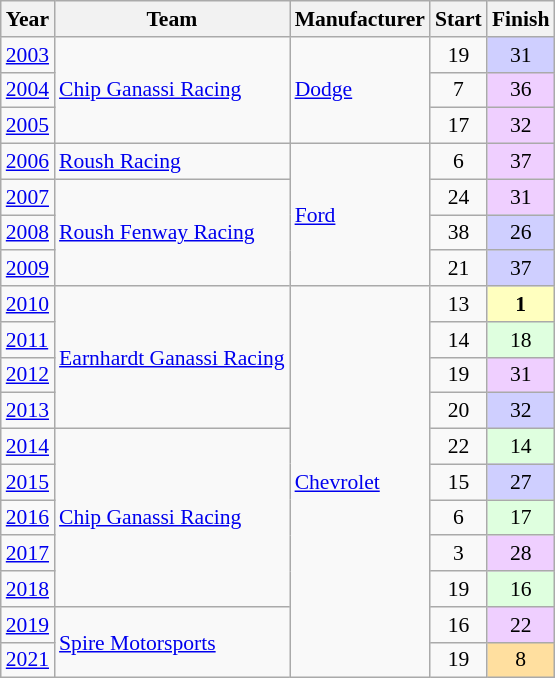<table class="wikitable" style="font-size: 90%;">
<tr>
<th>Year</th>
<th>Team</th>
<th>Manufacturer</th>
<th>Start</th>
<th>Finish</th>
</tr>
<tr>
<td><a href='#'>2003</a></td>
<td rowspan=3><a href='#'>Chip Ganassi Racing</a></td>
<td rowspan=3><a href='#'>Dodge</a></td>
<td align=center>19</td>
<td align=center style="background:#CFCFFF;">31</td>
</tr>
<tr>
<td><a href='#'>2004</a></td>
<td align=center>7</td>
<td align=center style="background:#EFCFFF;">36</td>
</tr>
<tr>
<td><a href='#'>2005</a></td>
<td align=center>17</td>
<td align=center style="background:#EFCFFF;">32</td>
</tr>
<tr>
<td><a href='#'>2006</a></td>
<td><a href='#'>Roush Racing</a></td>
<td rowspan=4><a href='#'>Ford</a></td>
<td align=center>6</td>
<td align=center style="background:#EFCFFF;">37</td>
</tr>
<tr>
<td><a href='#'>2007</a></td>
<td rowspan=3><a href='#'>Roush Fenway Racing</a></td>
<td align=center>24</td>
<td align=center style="background:#EFCFFF;">31</td>
</tr>
<tr>
<td><a href='#'>2008</a></td>
<td align=center>38</td>
<td align=center style="background:#CFCFFF;">26</td>
</tr>
<tr>
<td><a href='#'>2009</a></td>
<td align=center>21</td>
<td align=center style="background:#CFCFFF;">37</td>
</tr>
<tr>
<td><a href='#'>2010</a></td>
<td rowspan=4><a href='#'>Earnhardt Ganassi Racing</a></td>
<td rowspan="11"><a href='#'>Chevrolet</a></td>
<td align=center>13</td>
<td align=center style="background:#FFFFBF;"><strong>1</strong></td>
</tr>
<tr>
<td><a href='#'>2011</a></td>
<td align=center>14</td>
<td align=center style="background:#DFFFDF;">18</td>
</tr>
<tr>
<td><a href='#'>2012</a></td>
<td align=center>19</td>
<td align=center style="background:#EFCFFF;">31</td>
</tr>
<tr>
<td><a href='#'>2013</a></td>
<td align=center>20</td>
<td align=center style="background:#CFCFFF;">32</td>
</tr>
<tr>
<td><a href='#'>2014</a></td>
<td rowspan=5><a href='#'>Chip Ganassi Racing</a></td>
<td align=center>22</td>
<td align=center style="background:#DFFFDF;">14</td>
</tr>
<tr>
<td><a href='#'>2015</a></td>
<td align=center>15</td>
<td align=center style="background:#CFCFFF;">27</td>
</tr>
<tr>
<td><a href='#'>2016</a></td>
<td align=center>6</td>
<td align=center style="background:#DFFFDF;">17</td>
</tr>
<tr>
<td><a href='#'>2017</a></td>
<td align=center>3</td>
<td align=center style="background:#EFCFFF;">28</td>
</tr>
<tr>
<td><a href='#'>2018</a></td>
<td align=center>19</td>
<td align=center style="background:#DFFFDF;">16</td>
</tr>
<tr>
<td><a href='#'>2019</a></td>
<td rowspan="2"><a href='#'>Spire Motorsports</a></td>
<td align=center>16</td>
<td align=center style="background:#EFCFFF;">22</td>
</tr>
<tr>
<td><a href='#'>2021</a></td>
<td align=center>19</td>
<td align=center style="background:#FFDF9F;">8</td>
</tr>
</table>
